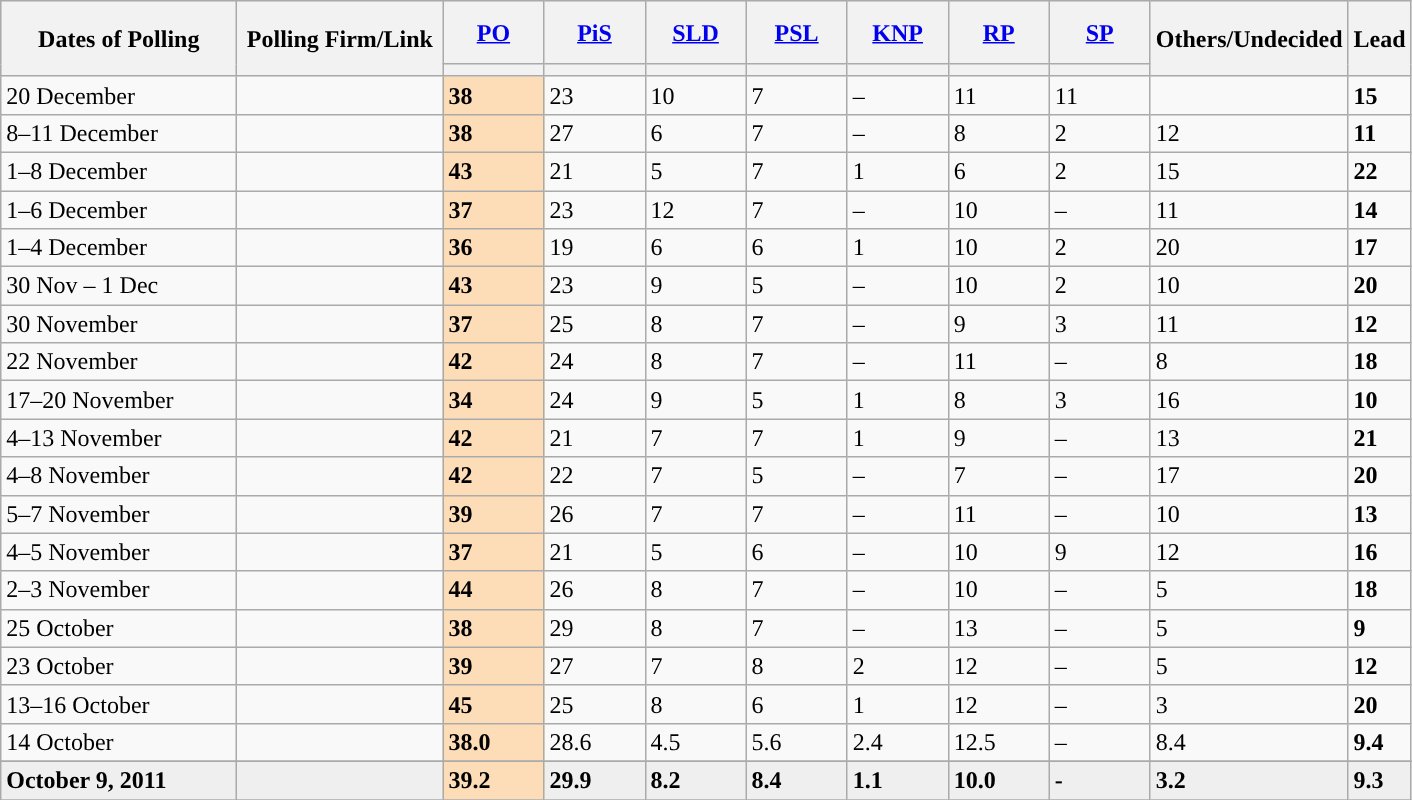<table class="wikitable sortable collapsible">
<tr style="height:42px; text-align:center; background-color:#E9E9E9">
<th rowspan="2" data-sort-type="date" style="width:150px;">Dates of Polling</th>
<th rowspan="2" style="width:130px;">Polling Firm/Link</th>
<th style="width:60px;" class="unsortable"><a href='#'>PO</a></th>
<th style="width:60px;" class="unsortable"><a href='#'>PiS</a></th>
<th style="width:60px;" class="unsortable"><a href='#'>SLD</a></th>
<th style="width:60px;" class="unsortable"><a href='#'>PSL</a></th>
<th style="width:60px;" class="unsortable"><a href='#'>KNP</a></th>
<th style="width:60px;" class="unsortable"><a href='#'>RP</a></th>
<th style="width:60px;" class="unsortable"><a href='#'>SP</a></th>
<th rowspan="2" data-sort-type="number" style="width:40px;">Others/Undecided</th>
<th rowspan="2" data-sort-type="number" style="width:30px;">Lead</th>
</tr>
<tr>
<th data-sort-type="number" style="height:1px; background:"></th>
<th data-sort-type="number" style="height:1px; background:"></th>
<th data-sort-type="number" style="height:1px; background:"></th>
<th data-sort-type="number" style="height:1px; background:"></th>
<th data-sort-type="number" style="height:1px; background:"></th>
<th data-sort-type="number" style="height:1px; background:"></th>
<th data-sort-type="number" style="height:1px; background:"></th>
</tr>
<tr>
<td>20 December</td>
<td></td>
<td style="background:#FDDCB8"><strong>38</strong></td>
<td>23</td>
<td>10</td>
<td>7</td>
<td>–</td>
<td>11</td>
<td>11</td>
<td></td>
<td style="background:"><strong>15</strong></td>
</tr>
<tr>
<td>8–11 December</td>
<td></td>
<td style="background:#FDDCB8"><strong>38</strong></td>
<td>27</td>
<td>6</td>
<td>7</td>
<td>–</td>
<td>8</td>
<td>2</td>
<td>12</td>
<td style="background:"><strong>11</strong></td>
</tr>
<tr>
<td>1–8 December</td>
<td></td>
<td style="background:#FDDCB8"><strong>43</strong></td>
<td>21</td>
<td>5</td>
<td>7</td>
<td>1</td>
<td>6</td>
<td>2</td>
<td>15</td>
<td style="background:"><strong>22</strong></td>
</tr>
<tr>
<td>1–6 December</td>
<td></td>
<td style="background:#FDDCB8"><strong>37</strong></td>
<td>23</td>
<td>12</td>
<td>7</td>
<td>–</td>
<td>10</td>
<td>–</td>
<td>11</td>
<td style="background:"><strong>14</strong></td>
</tr>
<tr>
<td>1–4 December</td>
<td></td>
<td style="background:#FDDCB8"><strong>36</strong></td>
<td>19</td>
<td>6</td>
<td>6</td>
<td>1</td>
<td>10</td>
<td>2</td>
<td>20</td>
<td style="background:"><strong>17</strong></td>
</tr>
<tr>
<td>30 Nov – 1 Dec</td>
<td></td>
<td style="background:#FDDCB8"><strong>43</strong></td>
<td>23</td>
<td>9</td>
<td>5</td>
<td>–</td>
<td>10</td>
<td>2</td>
<td>10</td>
<td style="background:"><strong>20</strong></td>
</tr>
<tr>
<td>30 November</td>
<td></td>
<td style="background:#FDDCB8"><strong>37</strong></td>
<td>25</td>
<td>8</td>
<td>7</td>
<td>–</td>
<td>9</td>
<td>3</td>
<td>11</td>
<td style="background:"><strong>12</strong></td>
</tr>
<tr>
<td>22 November</td>
<td></td>
<td style="background:#FDDCB8"><strong>42</strong></td>
<td>24</td>
<td>8</td>
<td>7</td>
<td>–</td>
<td>11</td>
<td>–</td>
<td>8</td>
<td style="background:"><strong>18</strong></td>
</tr>
<tr>
<td>17–20 November</td>
<td></td>
<td style="background:#FDDCB8"><strong>34</strong></td>
<td>24</td>
<td>9</td>
<td>5</td>
<td>1</td>
<td>8</td>
<td>3</td>
<td>16</td>
<td style="background:"><strong>10</strong></td>
</tr>
<tr>
<td>4–13 November</td>
<td></td>
<td style="background:#FDDCB8"><strong>42</strong></td>
<td>21</td>
<td>7</td>
<td>7</td>
<td>1</td>
<td>9</td>
<td>–</td>
<td>13</td>
<td style="background:"><strong>21</strong></td>
</tr>
<tr>
<td>4–8 November</td>
<td></td>
<td style="background:#FDDCB8"><strong>42</strong></td>
<td>22</td>
<td>7</td>
<td>5</td>
<td>–</td>
<td>7</td>
<td>–</td>
<td>17</td>
<td style="background:"><strong>20</strong></td>
</tr>
<tr>
<td>5–7 November</td>
<td></td>
<td style="background:#FDDCB8"><strong>39</strong></td>
<td>26</td>
<td>7</td>
<td>7</td>
<td>–</td>
<td>11</td>
<td>–</td>
<td>10</td>
<td style="background:"><strong>13</strong></td>
</tr>
<tr>
<td>4–5 November</td>
<td></td>
<td style="background:#FDDCB8"><strong>37</strong></td>
<td>21</td>
<td>5</td>
<td>6</td>
<td>–</td>
<td>10</td>
<td>9</td>
<td>12</td>
<td style="background:"><strong>16</strong></td>
</tr>
<tr>
<td>2–3 November</td>
<td></td>
<td style="background:#FDDCB8"><strong>44</strong></td>
<td>26</td>
<td>8</td>
<td>7</td>
<td>–</td>
<td>10</td>
<td>–</td>
<td>5</td>
<td style="background:"><strong>18</strong></td>
</tr>
<tr>
<td>25 October</td>
<td></td>
<td style="background:#FDDCB8"><strong>38</strong></td>
<td>29</td>
<td>8</td>
<td>7</td>
<td>–</td>
<td>13</td>
<td>–</td>
<td>5</td>
<td style="background:"><strong>9</strong></td>
</tr>
<tr>
<td>23 October</td>
<td></td>
<td style="background:#FDDCB8"><strong>39</strong></td>
<td>27</td>
<td>7</td>
<td>8</td>
<td>2</td>
<td>12</td>
<td>–</td>
<td>5</td>
<td style="background:"><strong>12</strong></td>
</tr>
<tr>
<td>13–16 October</td>
<td></td>
<td style="background:#FDDCB8"><strong>45</strong></td>
<td>25</td>
<td>8</td>
<td>6</td>
<td>1</td>
<td>12</td>
<td>–</td>
<td>3</td>
<td style="background:"><strong>20</strong></td>
</tr>
<tr>
<td>14 October</td>
<td></td>
<td style="background:#FDDCB8"><strong>38.0</strong></td>
<td>28.6</td>
<td>4.5</td>
<td>5.6</td>
<td>2.4</td>
<td>12.5</td>
<td>–</td>
<td>8.4</td>
<td style="background:"><strong>9.4</strong></td>
</tr>
<tr>
</tr>
<tr style="background:#EFEFEF; font-weight:bold;">
<td>October 9, 2011</td>
<td></td>
<td style="background:#FDDCB8">39.2</td>
<td>29.9</td>
<td>8.2</td>
<td>8.4</td>
<td>1.1</td>
<td>10.0</td>
<td>-</td>
<td>3.2</td>
<td style="background:"><strong>9.3</strong></td>
</tr>
<tr>
</tr>
</table>
